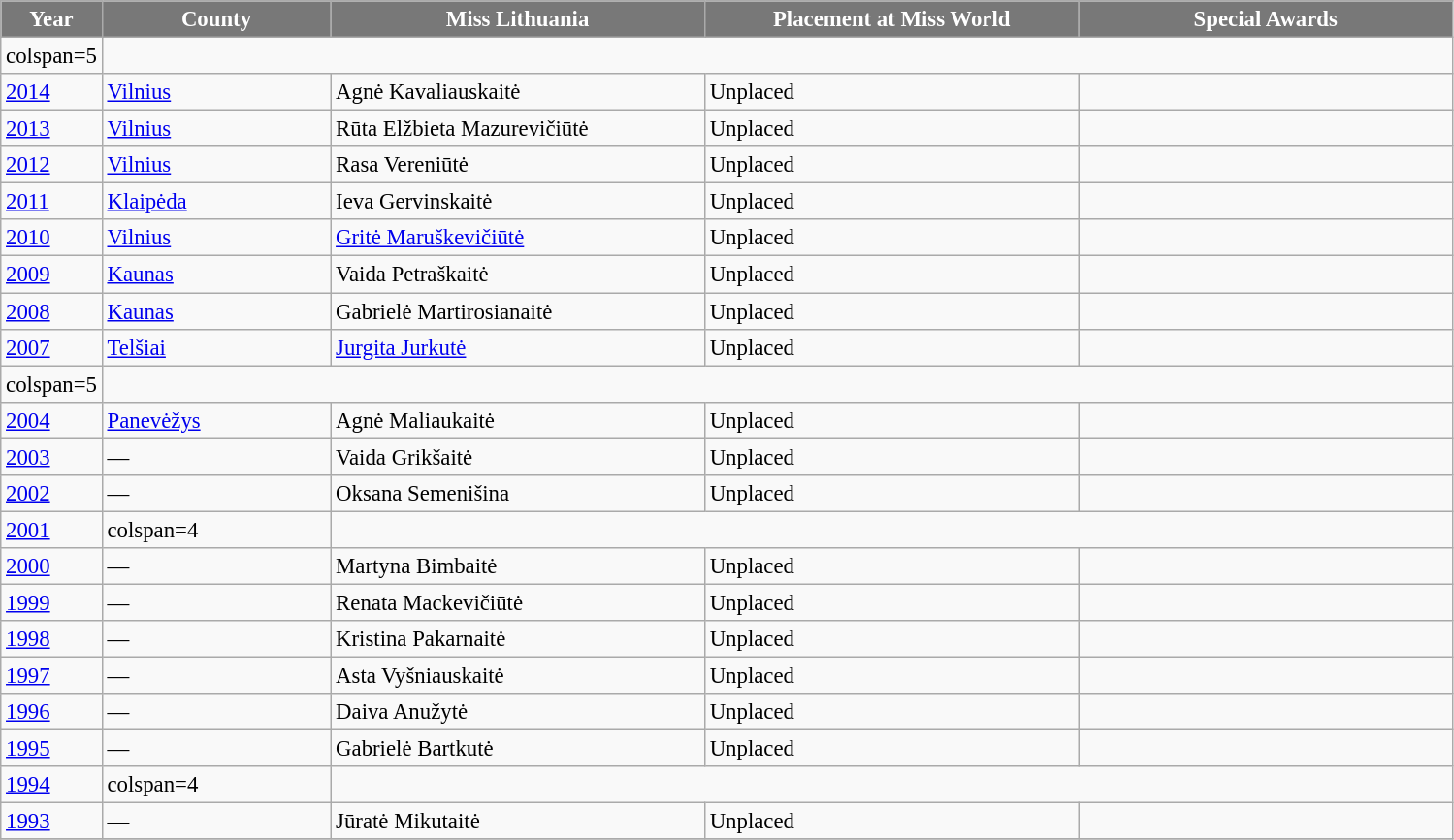<table class="wikitable " style="font-size: 95%;">
<tr>
<th width="60" style="background-color:#787878;color:#FFFFFF;">Year</th>
<th width="150" style="background-color:#787878;color:#FFFFFF;">County</th>
<th width="250" style="background-color:#787878;color:#FFFFFF;">Miss Lithuania</th>
<th width="250" style="background-color:#787878;color:#FFFFFF;">Placement at Miss World</th>
<th width="250" style="background-color:#787878;color:#FFFFFF;">Special Awards</th>
</tr>
<tr>
<td>colspan=5 </td>
</tr>
<tr>
<td><a href='#'>2014</a></td>
<td><a href='#'>Vilnius</a></td>
<td>Agnė Kavaliauskaitė</td>
<td>Unplaced</td>
<td></td>
</tr>
<tr>
<td><a href='#'>2013</a></td>
<td><a href='#'>Vilnius</a></td>
<td>Rūta Elžbieta Mazurevičiūtė</td>
<td>Unplaced</td>
<td></td>
</tr>
<tr>
<td><a href='#'>2012</a></td>
<td><a href='#'>Vilnius</a></td>
<td>Rasa Vereniūtė</td>
<td>Unplaced</td>
<td></td>
</tr>
<tr>
<td><a href='#'>2011</a></td>
<td><a href='#'>Klaipėda</a></td>
<td>Ieva Gervinskaitė</td>
<td>Unplaced</td>
<td></td>
</tr>
<tr>
<td><a href='#'>2010</a></td>
<td><a href='#'>Vilnius</a></td>
<td><a href='#'>Gritė Maruškevičiūtė</a></td>
<td>Unplaced</td>
<td></td>
</tr>
<tr>
<td><a href='#'>2009</a></td>
<td><a href='#'>Kaunas</a></td>
<td>Vaida Petraškaitė</td>
<td>Unplaced</td>
<td></td>
</tr>
<tr>
<td><a href='#'>2008</a></td>
<td><a href='#'>Kaunas</a></td>
<td>Gabrielė Martirosianaitė</td>
<td>Unplaced</td>
<td></td>
</tr>
<tr>
<td><a href='#'>2007</a></td>
<td><a href='#'>Telšiai</a></td>
<td><a href='#'>Jurgita Jurkutė</a></td>
<td>Unplaced</td>
<td></td>
</tr>
<tr>
<td>colspan=5 </td>
</tr>
<tr>
<td><a href='#'>2004</a></td>
<td><a href='#'>Panevėžys</a></td>
<td>Agnė Maliaukaitė</td>
<td>Unplaced</td>
<td></td>
</tr>
<tr>
<td><a href='#'>2003</a></td>
<td>—</td>
<td>Vaida Grikšaitė</td>
<td>Unplaced</td>
<td></td>
</tr>
<tr>
<td><a href='#'>2002</a></td>
<td>—</td>
<td>Oksana Semenišina</td>
<td>Unplaced</td>
<td></td>
</tr>
<tr>
<td><a href='#'>2001</a></td>
<td>colspan=4 </td>
</tr>
<tr>
<td><a href='#'>2000</a></td>
<td>—</td>
<td>Martyna Bimbaitė</td>
<td>Unplaced</td>
<td></td>
</tr>
<tr>
<td><a href='#'>1999</a></td>
<td>—</td>
<td>Renata Mackevičiūtė</td>
<td>Unplaced</td>
<td></td>
</tr>
<tr>
<td><a href='#'>1998</a></td>
<td>—</td>
<td>Kristina Pakarnaitė</td>
<td>Unplaced</td>
<td></td>
</tr>
<tr>
<td><a href='#'>1997</a></td>
<td>—</td>
<td>Asta Vyšniauskaitė</td>
<td>Unplaced</td>
<td></td>
</tr>
<tr>
<td><a href='#'>1996</a></td>
<td>—</td>
<td>Daiva Anužytė</td>
<td>Unplaced</td>
<td></td>
</tr>
<tr>
<td><a href='#'>1995</a></td>
<td>—</td>
<td>Gabrielė Bartkutė</td>
<td>Unplaced</td>
<td></td>
</tr>
<tr>
<td><a href='#'>1994</a></td>
<td>colspan=4 </td>
</tr>
<tr>
<td><a href='#'>1993</a></td>
<td>—</td>
<td>Jūratė Mikutaitė</td>
<td>Unplaced</td>
<td></td>
</tr>
<tr>
</tr>
</table>
